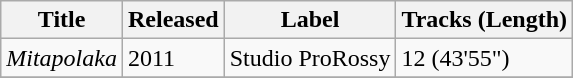<table class="wikitable">
<tr>
<th>Title</th>
<th>Released</th>
<th>Label</th>
<th>Tracks (Length)</th>
</tr>
<tr>
<td><em>Mitapolaka</em></td>
<td>2011</td>
<td>Studio ProRossy</td>
<td>12 (43'55")</td>
</tr>
<tr>
</tr>
</table>
